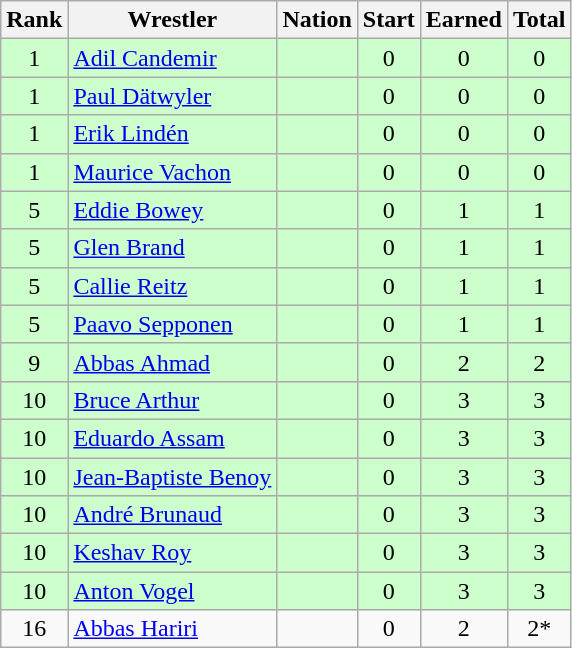<table class="wikitable sortable" style="text-align:center;">
<tr>
<th>Rank</th>
<th>Wrestler</th>
<th>Nation</th>
<th>Start</th>
<th>Earned</th>
<th>Total</th>
</tr>
<tr style="background:#cfc;">
<td>1</td>
<td align=left><a href='#'>Adil Candemir</a></td>
<td align=left></td>
<td>0</td>
<td>0</td>
<td>0</td>
</tr>
<tr style="background:#cfc;">
<td>1</td>
<td align=left><a href='#'>Paul Dätwyler</a></td>
<td align=left></td>
<td>0</td>
<td>0</td>
<td>0</td>
</tr>
<tr style="background:#cfc;">
<td>1</td>
<td align=left><a href='#'>Erik Lindén</a></td>
<td align=left></td>
<td>0</td>
<td>0</td>
<td>0</td>
</tr>
<tr style="background:#cfc;">
<td>1</td>
<td align=left><a href='#'>Maurice Vachon</a></td>
<td align=left></td>
<td>0</td>
<td>0</td>
<td>0</td>
</tr>
<tr style="background:#cfc;">
<td>5</td>
<td align=left><a href='#'>Eddie Bowey</a></td>
<td align=left></td>
<td>0</td>
<td>1</td>
<td>1</td>
</tr>
<tr style="background:#cfc;">
<td>5</td>
<td align=left><a href='#'>Glen Brand</a></td>
<td align=left></td>
<td>0</td>
<td>1</td>
<td>1</td>
</tr>
<tr style="background:#cfc;">
<td>5</td>
<td align=left><a href='#'>Callie Reitz</a></td>
<td align=left></td>
<td>0</td>
<td>1</td>
<td>1</td>
</tr>
<tr style="background:#cfc;">
<td>5</td>
<td align=left><a href='#'>Paavo Sepponen</a></td>
<td align=left></td>
<td>0</td>
<td>1</td>
<td>1</td>
</tr>
<tr style="background:#cfc;">
<td>9</td>
<td align=left><a href='#'>Abbas Ahmad</a></td>
<td align=left></td>
<td>0</td>
<td>2</td>
<td>2</td>
</tr>
<tr style="background:#cfc;">
<td>10</td>
<td align=left><a href='#'>Bruce Arthur</a></td>
<td align=left></td>
<td>0</td>
<td>3</td>
<td>3</td>
</tr>
<tr style="background:#cfc;">
<td>10</td>
<td align=left><a href='#'>Eduardo Assam</a></td>
<td align=left></td>
<td>0</td>
<td>3</td>
<td>3</td>
</tr>
<tr style="background:#cfc;">
<td>10</td>
<td align=left><a href='#'>Jean-Baptiste Benoy</a></td>
<td align=left></td>
<td>0</td>
<td>3</td>
<td>3</td>
</tr>
<tr style="background:#cfc;">
<td>10</td>
<td align=left><a href='#'>André Brunaud</a></td>
<td align=left></td>
<td>0</td>
<td>3</td>
<td>3</td>
</tr>
<tr style="background:#cfc;">
<td>10</td>
<td align=left><a href='#'>Keshav Roy</a></td>
<td align=left></td>
<td>0</td>
<td>3</td>
<td>3</td>
</tr>
<tr style="background:#cfc;">
<td>10</td>
<td align=left><a href='#'>Anton Vogel</a></td>
<td align=left></td>
<td>0</td>
<td>3</td>
<td>3</td>
</tr>
<tr>
<td>16</td>
<td align=left><a href='#'>Abbas Hariri</a></td>
<td align=left></td>
<td>0</td>
<td>2</td>
<td>2*</td>
</tr>
</table>
